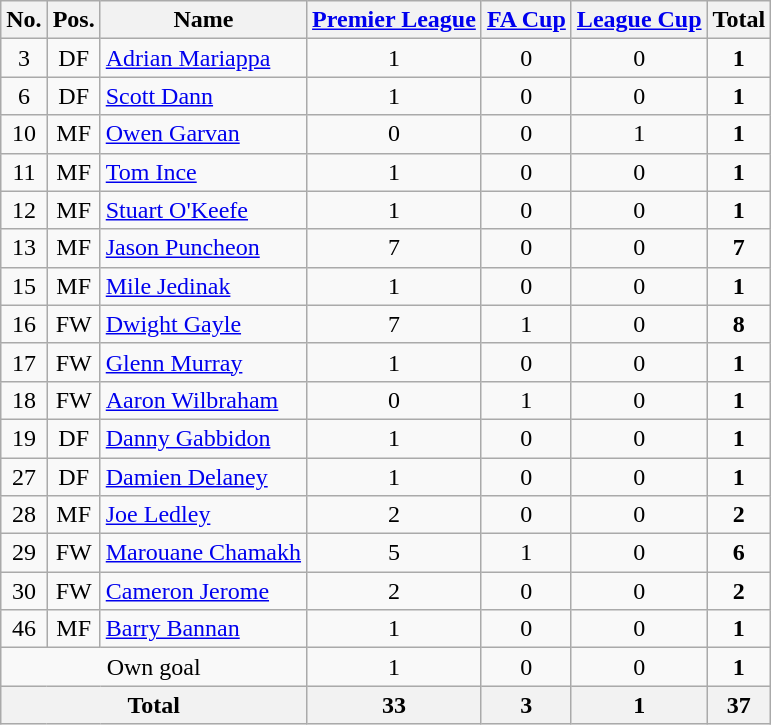<table class="wikitable sortable" style="text-align: center;">
<tr>
<th rowspan="1">No.</th>
<th rowspan="1">Pos.</th>
<th rowspan="1">Name</th>
<th rowspan="1"><a href='#'>Premier League</a></th>
<th rowspan="1"><a href='#'>FA Cup</a></th>
<th rowspan="1"><a href='#'>League Cup</a></th>
<th rowspan="1">Total</th>
</tr>
<tr>
<td>3</td>
<td>DF</td>
<td align=left> <a href='#'>Adrian Mariappa</a></td>
<td>1</td>
<td>0</td>
<td>0</td>
<td><strong>1</strong></td>
</tr>
<tr>
<td>6</td>
<td>DF</td>
<td align=left> <a href='#'>Scott Dann</a></td>
<td>1</td>
<td>0</td>
<td>0</td>
<td><strong>1</strong></td>
</tr>
<tr>
<td>10</td>
<td>MF</td>
<td align=left> <a href='#'>Owen Garvan</a></td>
<td>0</td>
<td>0</td>
<td>1</td>
<td><strong>1</strong></td>
</tr>
<tr>
<td>11</td>
<td>MF</td>
<td align=left> <a href='#'>Tom Ince</a></td>
<td>1</td>
<td>0</td>
<td>0</td>
<td><strong>1</strong></td>
</tr>
<tr>
<td>12</td>
<td>MF</td>
<td align=left> <a href='#'>Stuart O'Keefe</a></td>
<td>1</td>
<td>0</td>
<td>0</td>
<td><strong>1</strong></td>
</tr>
<tr>
<td>13</td>
<td>MF</td>
<td align=left> <a href='#'>Jason Puncheon</a></td>
<td>7</td>
<td>0</td>
<td>0</td>
<td><strong>7</strong></td>
</tr>
<tr>
<td>15</td>
<td>MF</td>
<td align=left> <a href='#'>Mile Jedinak</a></td>
<td>1</td>
<td>0</td>
<td>0</td>
<td><strong>1</strong></td>
</tr>
<tr>
<td>16</td>
<td>FW</td>
<td align=left> <a href='#'>Dwight Gayle</a></td>
<td>7</td>
<td>1</td>
<td>0</td>
<td><strong>8</strong></td>
</tr>
<tr>
<td>17</td>
<td>FW</td>
<td align=left> <a href='#'>Glenn Murray</a></td>
<td>1</td>
<td>0</td>
<td>0</td>
<td><strong>1</strong></td>
</tr>
<tr>
<td>18</td>
<td>FW</td>
<td align=left> <a href='#'>Aaron Wilbraham</a></td>
<td>0</td>
<td>1</td>
<td>0</td>
<td><strong>1</strong></td>
</tr>
<tr>
<td>19</td>
<td>DF</td>
<td align=left> <a href='#'>Danny Gabbidon</a></td>
<td>1</td>
<td>0</td>
<td>0</td>
<td><strong>1</strong></td>
</tr>
<tr>
<td>27</td>
<td>DF</td>
<td align=left> <a href='#'>Damien Delaney</a></td>
<td>1</td>
<td>0</td>
<td>0</td>
<td><strong>1</strong></td>
</tr>
<tr>
<td>28</td>
<td>MF</td>
<td align=left> <a href='#'>Joe Ledley</a></td>
<td>2</td>
<td>0</td>
<td>0</td>
<td><strong>2</strong></td>
</tr>
<tr>
<td>29</td>
<td>FW</td>
<td align=left> <a href='#'>Marouane Chamakh</a></td>
<td>5</td>
<td>1</td>
<td>0</td>
<td><strong>6</strong></td>
</tr>
<tr>
<td>30</td>
<td>FW</td>
<td align=left> <a href='#'>Cameron Jerome</a></td>
<td>2</td>
<td>0</td>
<td>0</td>
<td><strong>2</strong></td>
</tr>
<tr>
<td>46</td>
<td>MF</td>
<td align=left> <a href='#'>Barry Bannan</a></td>
<td>1</td>
<td>0</td>
<td>0</td>
<td><strong>1</strong></td>
</tr>
<tr>
<td colspan=3>Own goal</td>
<td>1</td>
<td>0</td>
<td>0</td>
<td><strong>1</strong></td>
</tr>
<tr>
<th colspan=3>Total</th>
<th>33</th>
<th>3</th>
<th>1</th>
<th>37</th>
</tr>
</table>
